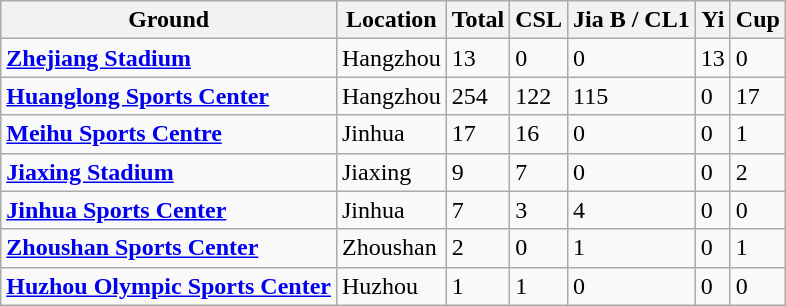<table class="wikitable + sortable">
<tr>
<th>Ground</th>
<th>Location</th>
<th>Total</th>
<th>CSL</th>
<th>Jia B / CL1</th>
<th>Yi</th>
<th>Cup</th>
</tr>
<tr>
<td><strong><a href='#'>Zhejiang Stadium</a></strong></td>
<td>Hangzhou</td>
<td>13</td>
<td>0</td>
<td>0</td>
<td>13</td>
<td>0</td>
</tr>
<tr>
<td><strong><a href='#'>Huanglong Sports Center</a></strong></td>
<td>Hangzhou</td>
<td>254</td>
<td>122</td>
<td>115</td>
<td>0</td>
<td>17</td>
</tr>
<tr>
<td><strong><a href='#'>Meihu Sports Centre</a></strong></td>
<td>Jinhua</td>
<td>17</td>
<td>16</td>
<td>0</td>
<td>0</td>
<td>1</td>
</tr>
<tr>
<td><strong><a href='#'>Jiaxing Stadium</a></strong></td>
<td>Jiaxing</td>
<td>9</td>
<td>7</td>
<td>0</td>
<td>0</td>
<td>2</td>
</tr>
<tr>
<td><strong><a href='#'>Jinhua Sports Center</a></strong></td>
<td>Jinhua</td>
<td>7</td>
<td>3</td>
<td>4</td>
<td>0</td>
<td>0</td>
</tr>
<tr>
<td><strong><a href='#'>Zhoushan Sports Center</a></strong></td>
<td>Zhoushan</td>
<td>2</td>
<td>0</td>
<td>1</td>
<td>0</td>
<td>1</td>
</tr>
<tr>
<td><strong><a href='#'>Huzhou Olympic Sports Center</a></strong></td>
<td>Huzhou</td>
<td>1</td>
<td>1</td>
<td>0</td>
<td>0</td>
<td>0</td>
</tr>
</table>
